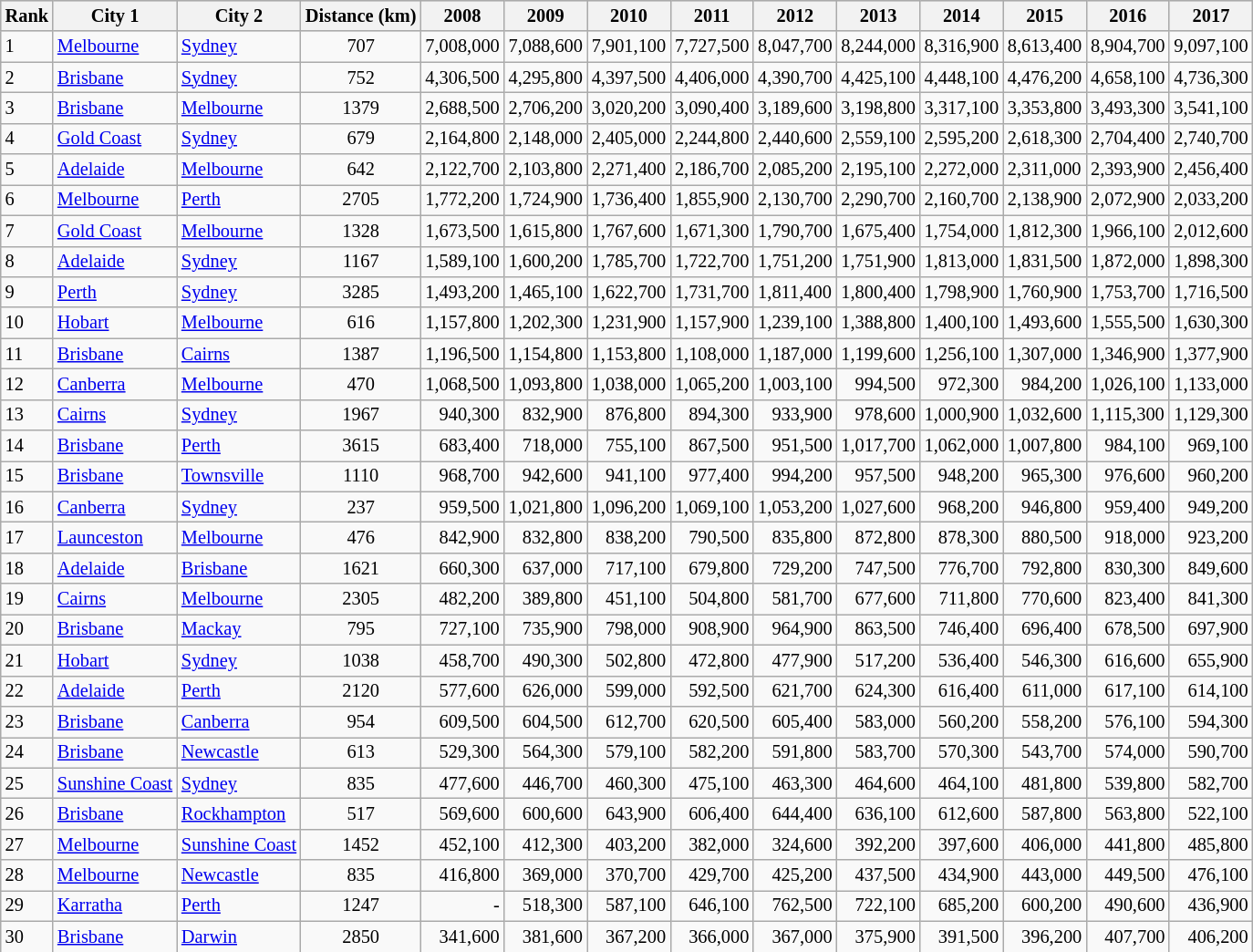<table class="wikitable sortable" style="font-size:85%">
<tr style="background:lightgrey;">
<th>Rank</th>
<th>City 1</th>
<th>City 2</th>
<th>Distance (km)</th>
<th>2008</th>
<th>2009</th>
<th>2010</th>
<th>2011</th>
<th>2012</th>
<th>2013</th>
<th>2014</th>
<th>2015</th>
<th>2016</th>
<th>2017</th>
</tr>
<tr>
<td align=left>1</td>
<td> <a href='#'>Melbourne</a></td>
<td> <a href='#'>Sydney</a></td>
<td align=center>707</td>
<td>7,008,000</td>
<td>7,088,600</td>
<td>7,901,100</td>
<td>7,727,500</td>
<td>8,047,700</td>
<td>8,244,000</td>
<td>8,316,900</td>
<td>8,613,400</td>
<td>8,904,700</td>
<td>9,097,100</td>
</tr>
<tr>
<td align=left>2</td>
<td> <a href='#'>Brisbane</a></td>
<td> <a href='#'>Sydney</a></td>
<td align=center>752</td>
<td>4,306,500</td>
<td>4,295,800</td>
<td>4,397,500</td>
<td>4,406,000</td>
<td>4,390,700</td>
<td>4,425,100</td>
<td>4,448,100</td>
<td>4,476,200</td>
<td>4,658,100</td>
<td>4,736,300</td>
</tr>
<tr>
<td align=left>3</td>
<td> <a href='#'>Brisbane</a></td>
<td> <a href='#'>Melbourne</a></td>
<td align=center>1379</td>
<td>2,688,500</td>
<td>2,706,200</td>
<td>3,020,200</td>
<td>3,090,400</td>
<td>3,189,600</td>
<td>3,198,800</td>
<td>3,317,100</td>
<td>3,353,800</td>
<td>3,493,300</td>
<td>3,541,100</td>
</tr>
<tr>
<td align=left>4</td>
<td> <a href='#'>Gold Coast</a></td>
<td> <a href='#'>Sydney</a></td>
<td align=center>679</td>
<td>2,164,800</td>
<td>2,148,000</td>
<td>2,405,000</td>
<td>2,244,800</td>
<td>2,440,600</td>
<td>2,559,100</td>
<td>2,595,200</td>
<td>2,618,300</td>
<td>2,704,400</td>
<td>2,740,700</td>
</tr>
<tr>
<td align=left>5</td>
<td> <a href='#'>Adelaide</a></td>
<td> <a href='#'>Melbourne</a></td>
<td align=center>642</td>
<td>2,122,700</td>
<td>2,103,800</td>
<td>2,271,400</td>
<td>2,186,700</td>
<td>2,085,200</td>
<td>2,195,100</td>
<td>2,272,000</td>
<td>2,311,000</td>
<td>2,393,900</td>
<td>2,456,400</td>
</tr>
<tr>
<td align=left>6</td>
<td> <a href='#'>Melbourne</a></td>
<td> <a href='#'>Perth</a></td>
<td align=center>2705</td>
<td>1,772,200</td>
<td>1,724,900</td>
<td>1,736,400</td>
<td>1,855,900</td>
<td>2,130,700</td>
<td>2,290,700</td>
<td>2,160,700</td>
<td>2,138,900</td>
<td>2,072,900</td>
<td>2,033,200</td>
</tr>
<tr>
<td align=left>7</td>
<td> <a href='#'>Gold Coast</a></td>
<td> <a href='#'>Melbourne</a></td>
<td align=center>1328</td>
<td>1,673,500</td>
<td>1,615,800</td>
<td>1,767,600</td>
<td>1,671,300</td>
<td>1,790,700</td>
<td>1,675,400</td>
<td>1,754,000</td>
<td>1,812,300</td>
<td>1,966,100</td>
<td>2,012,600</td>
</tr>
<tr>
<td align=left>8</td>
<td> <a href='#'>Adelaide</a></td>
<td> <a href='#'>Sydney</a></td>
<td align=center>1167</td>
<td>1,589,100</td>
<td>1,600,200</td>
<td>1,785,700</td>
<td>1,722,700</td>
<td>1,751,200</td>
<td>1,751,900</td>
<td>1,813,000</td>
<td>1,831,500</td>
<td>1,872,000</td>
<td>1,898,300</td>
</tr>
<tr>
<td align=left>9</td>
<td> <a href='#'>Perth</a></td>
<td> <a href='#'>Sydney</a></td>
<td align=center>3285</td>
<td>1,493,200</td>
<td>1,465,100</td>
<td>1,622,700</td>
<td>1,731,700</td>
<td>1,811,400</td>
<td>1,800,400</td>
<td>1,798,900</td>
<td>1,760,900</td>
<td>1,753,700</td>
<td>1,716,500</td>
</tr>
<tr>
<td align=left>10</td>
<td> <a href='#'>Hobart</a></td>
<td> <a href='#'>Melbourne</a></td>
<td align=center>616</td>
<td>1,157,800</td>
<td>1,202,300</td>
<td>1,231,900</td>
<td>1,157,900</td>
<td>1,239,100</td>
<td>1,388,800</td>
<td>1,400,100</td>
<td>1,493,600</td>
<td>1,555,500</td>
<td>1,630,300</td>
</tr>
<tr>
<td align=left>11</td>
<td> <a href='#'>Brisbane</a></td>
<td> <a href='#'>Cairns</a></td>
<td align=center>1387</td>
<td>1,196,500</td>
<td>1,154,800</td>
<td>1,153,800</td>
<td>1,108,000</td>
<td>1,187,000</td>
<td>1,199,600</td>
<td>1,256,100</td>
<td>1,307,000</td>
<td>1,346,900</td>
<td>1,377,900</td>
</tr>
<tr>
<td align=left>12</td>
<td> <a href='#'>Canberra</a></td>
<td> <a href='#'>Melbourne</a></td>
<td align=center>470</td>
<td>1,068,500</td>
<td>1,093,800</td>
<td>1,038,000</td>
<td>1,065,200</td>
<td>1,003,100</td>
<td align=right>994,500</td>
<td align=right>972,300</td>
<td align=right>984,200</td>
<td>1,026,100</td>
<td>1,133,000</td>
</tr>
<tr>
<td align=left>13</td>
<td> <a href='#'>Cairns</a></td>
<td> <a href='#'>Sydney</a></td>
<td align=center>1967</td>
<td align=right>940,300</td>
<td align=right>832,900</td>
<td align=right>876,800</td>
<td align=right>894,300</td>
<td align=right>933,900</td>
<td align=right>978,600</td>
<td>1,000,900</td>
<td>1,032,600</td>
<td>1,115,300</td>
<td>1,129,300</td>
</tr>
<tr>
<td align=left>14</td>
<td> <a href='#'>Brisbane</a></td>
<td> <a href='#'>Perth</a></td>
<td align=center>3615</td>
<td align=right>683,400</td>
<td align=right>718,000</td>
<td align=right>755,100</td>
<td align=right>867,500</td>
<td align=right>951,500</td>
<td>1,017,700</td>
<td>1,062,000</td>
<td>1,007,800</td>
<td align=right>984,100</td>
<td align=right>969,100</td>
</tr>
<tr>
<td align=left>15</td>
<td> <a href='#'>Brisbane</a></td>
<td> <a href='#'>Townsville</a></td>
<td align=center>1110</td>
<td align=right>968,700</td>
<td align=right>942,600</td>
<td align=right>941,100</td>
<td align=right>977,400</td>
<td align=right>994,200</td>
<td align=right>957,500</td>
<td align=right>948,200</td>
<td align=right>965,300</td>
<td align=right>976,600</td>
<td align=right>960,200</td>
</tr>
<tr>
<td align=left>16</td>
<td> <a href='#'>Canberra</a></td>
<td> <a href='#'>Sydney</a></td>
<td align=center>237</td>
<td align=right>959,500</td>
<td>1,021,800</td>
<td>1,096,200</td>
<td>1,069,100</td>
<td>1,053,200</td>
<td>1,027,600</td>
<td align=right>968,200</td>
<td align=right>946,800</td>
<td align=right>959,400</td>
<td align=right>949,200</td>
</tr>
<tr>
<td align=left>17</td>
<td> <a href='#'>Launceston</a></td>
<td> <a href='#'>Melbourne</a></td>
<td align=center>476</td>
<td align=right>842,900</td>
<td align=right>832,800</td>
<td align=right>838,200</td>
<td align=right>790,500</td>
<td align=right>835,800</td>
<td align=right>872,800</td>
<td align=right>878,300</td>
<td align=right>880,500</td>
<td align=right>918,000</td>
<td align=right>923,200</td>
</tr>
<tr>
<td align=left>18</td>
<td> <a href='#'>Adelaide</a></td>
<td> <a href='#'>Brisbane</a></td>
<td align=center>1621</td>
<td align=right>660,300</td>
<td align=right>637,000</td>
<td align=right>717,100</td>
<td align=right>679,800</td>
<td align=right>729,200</td>
<td align=right>747,500</td>
<td align=right>776,700</td>
<td align=right>792,800</td>
<td align=right>830,300</td>
<td align=right>849,600</td>
</tr>
<tr>
<td align=left>19</td>
<td> <a href='#'>Cairns</a></td>
<td> <a href='#'>Melbourne</a></td>
<td align=center>2305</td>
<td align=right>482,200</td>
<td align=right>389,800</td>
<td align=right>451,100</td>
<td align=right>504,800</td>
<td align=right>581,700</td>
<td align=right>677,600</td>
<td align=right>711,800</td>
<td align=right>770,600</td>
<td align=right>823,400</td>
<td align=right>841,300</td>
</tr>
<tr>
<td align=left>20</td>
<td> <a href='#'>Brisbane</a></td>
<td> <a href='#'>Mackay</a></td>
<td align=center>795</td>
<td align=right>727,100</td>
<td align=right>735,900</td>
<td align=right>798,000</td>
<td align=right>908,900</td>
<td align=right>964,900</td>
<td align=right>863,500</td>
<td align=right>746,400</td>
<td align=right>696,400</td>
<td align=right>678,500</td>
<td align=right>697,900</td>
</tr>
<tr>
<td align=left>21</td>
<td> <a href='#'>Hobart</a></td>
<td> <a href='#'>Sydney</a></td>
<td align=center>1038</td>
<td align=right>458,700</td>
<td align=right>490,300</td>
<td align=right>502,800</td>
<td align=right>472,800</td>
<td align=right>477,900</td>
<td align=right>517,200</td>
<td align=right>536,400</td>
<td align=right>546,300</td>
<td align=right>616,600</td>
<td align=right>655,900</td>
</tr>
<tr>
<td align=left>22</td>
<td> <a href='#'>Adelaide</a></td>
<td> <a href='#'>Perth</a></td>
<td align=center>2120</td>
<td align=right>577,600</td>
<td align=right>626,000</td>
<td align=right>599,000</td>
<td align=right>592,500</td>
<td align=right>621,700</td>
<td align=right>624,300</td>
<td align=right>616,400</td>
<td align=right>611,000</td>
<td align=right>617,100</td>
<td align=right>614,100</td>
</tr>
<tr>
<td align=left>23</td>
<td> <a href='#'>Brisbane</a></td>
<td> <a href='#'>Canberra</a></td>
<td align=center>954</td>
<td align=right>609,500</td>
<td align=right>604,500</td>
<td align=right>612,700</td>
<td align=right>620,500</td>
<td align=right>605,400</td>
<td align=right>583,000</td>
<td align=right>560,200</td>
<td align=right>558,200</td>
<td align=right>576,100</td>
<td align=right>594,300</td>
</tr>
<tr>
<td align=left>24</td>
<td> <a href='#'>Brisbane</a></td>
<td> <a href='#'>Newcastle</a></td>
<td align=center>613</td>
<td align=right>529,300</td>
<td align=right>564,300</td>
<td align=right>579,100</td>
<td align=right>582,200</td>
<td align=right>591,800</td>
<td align=right>583,700</td>
<td align=right>570,300</td>
<td align=right>543,700</td>
<td align=right>574,000</td>
<td align=right>590,700</td>
</tr>
<tr>
<td align=left>25</td>
<td> <a href='#'>Sunshine Coast</a></td>
<td> <a href='#'>Sydney</a></td>
<td align=center>835</td>
<td align=right>477,600</td>
<td align=right>446,700</td>
<td align=right>460,300</td>
<td align=right>475,100</td>
<td align=right>463,300</td>
<td align=right>464,600</td>
<td align=right>464,100</td>
<td align=right>481,800</td>
<td align=right>539,800</td>
<td align=right>582,700</td>
</tr>
<tr>
<td align=left>26</td>
<td> <a href='#'>Brisbane</a></td>
<td> <a href='#'>Rockhampton</a></td>
<td align=center>517</td>
<td align=right>569,600</td>
<td align=right>600,600</td>
<td align=right>643,900</td>
<td align=right>606,400</td>
<td align=right>644,400</td>
<td align=right>636,100</td>
<td align=right>612,600</td>
<td align=right>587,800</td>
<td align=right>563,800</td>
<td align=right>522,100</td>
</tr>
<tr>
<td align=left>27</td>
<td> <a href='#'>Melbourne</a></td>
<td> <a href='#'>Sunshine Coast</a></td>
<td align=center>1452</td>
<td align=right>452,100</td>
<td align=right>412,300</td>
<td align=right>403,200</td>
<td align=right>382,000</td>
<td align=right>324,600</td>
<td align=right>392,200</td>
<td align=right>397,600</td>
<td align=right>406,000</td>
<td align=right>441,800</td>
<td align=right>485,800</td>
</tr>
<tr>
<td align=left>28</td>
<td> <a href='#'>Melbourne</a></td>
<td> <a href='#'>Newcastle</a></td>
<td align=center>835</td>
<td align=right>416,800</td>
<td align=right>369,000</td>
<td align=right>370,700</td>
<td align=right>429,700</td>
<td align=right>425,200</td>
<td align=right>437,500</td>
<td align=right>434,900</td>
<td align=right>443,000</td>
<td align=right>449,500</td>
<td align=right>476,100</td>
</tr>
<tr>
<td align=left>29</td>
<td> <a href='#'>Karratha</a></td>
<td> <a href='#'>Perth</a></td>
<td align=center>1247</td>
<td align=right>-</td>
<td align=right>518,300</td>
<td align=right>587,100</td>
<td align=right>646,100</td>
<td align=right>762,500</td>
<td align=right>722,100</td>
<td align=right>685,200</td>
<td align=right>600,200</td>
<td align=right>490,600</td>
<td align=right>436,900</td>
</tr>
<tr>
<td align=left>30</td>
<td> <a href='#'>Brisbane</a></td>
<td> <a href='#'>Darwin</a></td>
<td align=center>2850</td>
<td align=right>341,600</td>
<td align=right>381,600</td>
<td align=right>367,200</td>
<td align=right>366,000</td>
<td align=right>367,000</td>
<td align=right>375,900</td>
<td align=right>391,500</td>
<td align=right>396,200</td>
<td align=right>407,700</td>
<td align=right>406,200</td>
</tr>
</table>
